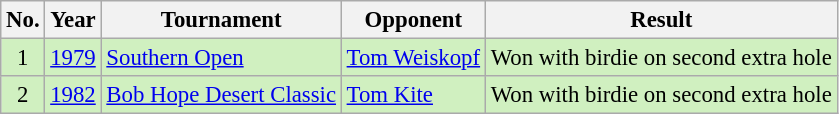<table class="wikitable" style="font-size:95%;">
<tr>
<th>No.</th>
<th>Year</th>
<th>Tournament</th>
<th>Opponent</th>
<th>Result</th>
</tr>
<tr style="background:#D0F0C0;">
<td align=center>1</td>
<td><a href='#'>1979</a></td>
<td><a href='#'>Southern Open</a></td>
<td> <a href='#'>Tom Weiskopf</a></td>
<td>Won with birdie on second extra hole</td>
</tr>
<tr style="background:#D0F0C0;">
<td align=center>2</td>
<td><a href='#'>1982</a></td>
<td><a href='#'>Bob Hope Desert Classic</a></td>
<td> <a href='#'>Tom Kite</a></td>
<td>Won with birdie on second extra hole</td>
</tr>
</table>
